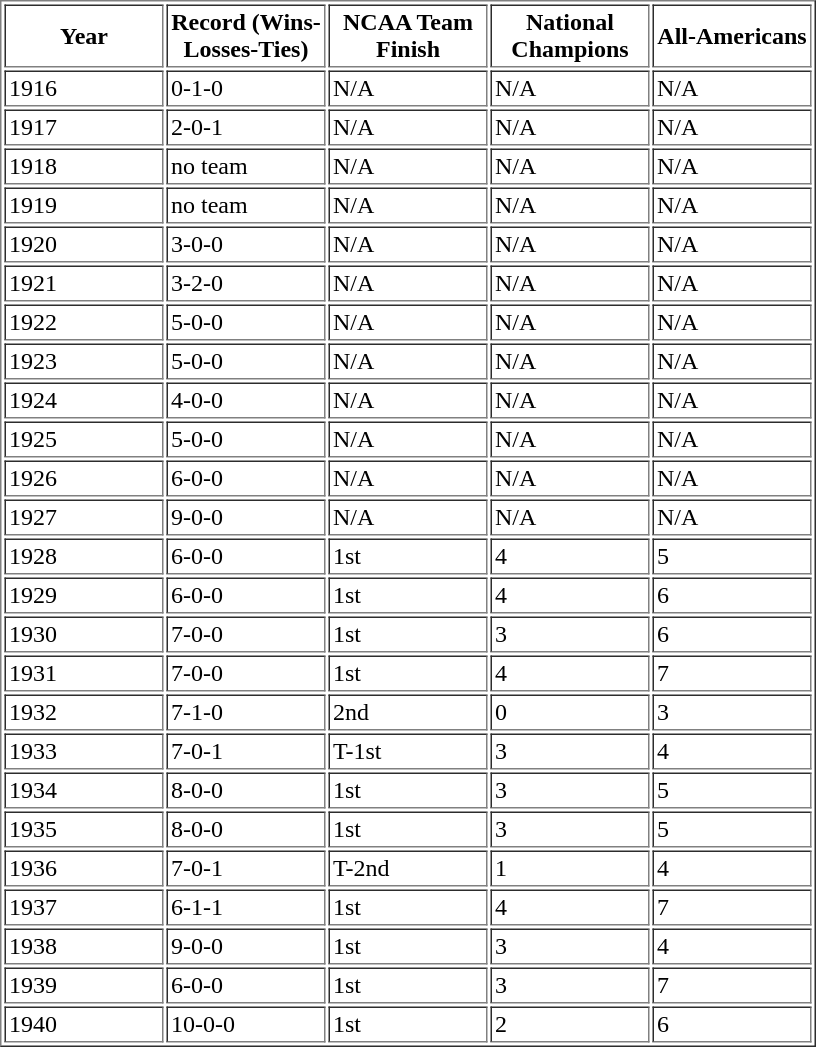<table border="1" cellpadding="2">
<tr>
<th width=100>Year</th>
<th width=100>Record (Wins-Losses-Ties)</th>
<th width=100>NCAA Team Finish</th>
<th width=100>National Champions</th>
<th width=100>All-Americans</th>
</tr>
<tr>
<td>1916</td>
<td>0-1-0</td>
<td>N/A</td>
<td>N/A</td>
<td>N/A</td>
</tr>
<tr>
<td>1917</td>
<td>2-0-1</td>
<td>N/A</td>
<td>N/A</td>
<td>N/A</td>
</tr>
<tr>
<td>1918</td>
<td>no team</td>
<td>N/A</td>
<td>N/A</td>
<td>N/A</td>
</tr>
<tr>
<td>1919</td>
<td>no team</td>
<td>N/A</td>
<td>N/A</td>
<td>N/A</td>
</tr>
<tr>
<td>1920</td>
<td>3-0-0</td>
<td>N/A</td>
<td>N/A</td>
<td>N/A</td>
</tr>
<tr>
<td>1921</td>
<td>3-2-0</td>
<td>N/A</td>
<td>N/A</td>
<td>N/A</td>
</tr>
<tr>
<td>1922</td>
<td>5-0-0</td>
<td>N/A</td>
<td>N/A</td>
<td>N/A</td>
</tr>
<tr>
<td>1923</td>
<td>5-0-0</td>
<td>N/A</td>
<td>N/A</td>
<td>N/A</td>
</tr>
<tr>
<td>1924</td>
<td>4-0-0</td>
<td>N/A</td>
<td>N/A</td>
<td>N/A</td>
</tr>
<tr>
<td>1925</td>
<td>5-0-0</td>
<td>N/A</td>
<td>N/A</td>
<td>N/A</td>
</tr>
<tr>
<td>1926</td>
<td>6-0-0</td>
<td>N/A</td>
<td>N/A</td>
<td>N/A</td>
</tr>
<tr>
<td>1927</td>
<td>9-0-0</td>
<td>N/A</td>
<td>N/A</td>
<td>N/A</td>
</tr>
<tr>
<td>1928</td>
<td>6-0-0</td>
<td>1st</td>
<td>4</td>
<td>5</td>
</tr>
<tr>
<td>1929</td>
<td>6-0-0</td>
<td>1st</td>
<td>4</td>
<td>6</td>
</tr>
<tr>
<td>1930</td>
<td>7-0-0</td>
<td>1st</td>
<td>3</td>
<td>6</td>
</tr>
<tr>
<td>1931</td>
<td>7-0-0</td>
<td>1st</td>
<td>4</td>
<td>7</td>
</tr>
<tr>
<td>1932</td>
<td>7-1-0</td>
<td>2nd</td>
<td>0</td>
<td>3</td>
</tr>
<tr>
<td>1933</td>
<td>7-0-1</td>
<td>T-1st</td>
<td>3</td>
<td>4</td>
</tr>
<tr>
<td>1934</td>
<td>8-0-0</td>
<td>1st</td>
<td>3</td>
<td>5</td>
</tr>
<tr>
<td>1935</td>
<td>8-0-0</td>
<td>1st</td>
<td>3</td>
<td>5</td>
</tr>
<tr>
<td>1936</td>
<td>7-0-1</td>
<td>T-2nd</td>
<td>1</td>
<td>4</td>
</tr>
<tr>
<td>1937</td>
<td>6-1-1</td>
<td>1st</td>
<td>4</td>
<td>7</td>
</tr>
<tr>
<td>1938</td>
<td>9-0-0</td>
<td>1st</td>
<td>3</td>
<td>4</td>
</tr>
<tr>
<td>1939</td>
<td>6-0-0</td>
<td>1st</td>
<td>3</td>
<td>7</td>
</tr>
<tr>
<td>1940</td>
<td>10-0-0</td>
<td>1st</td>
<td>2</td>
<td>6</td>
</tr>
</table>
